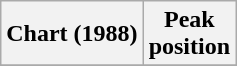<table class="wikitable plainrowheaders" style="text-align:center">
<tr>
<th scope="col">Chart (1988)</th>
<th scope="col">Peak<br> position</th>
</tr>
<tr>
</tr>
</table>
